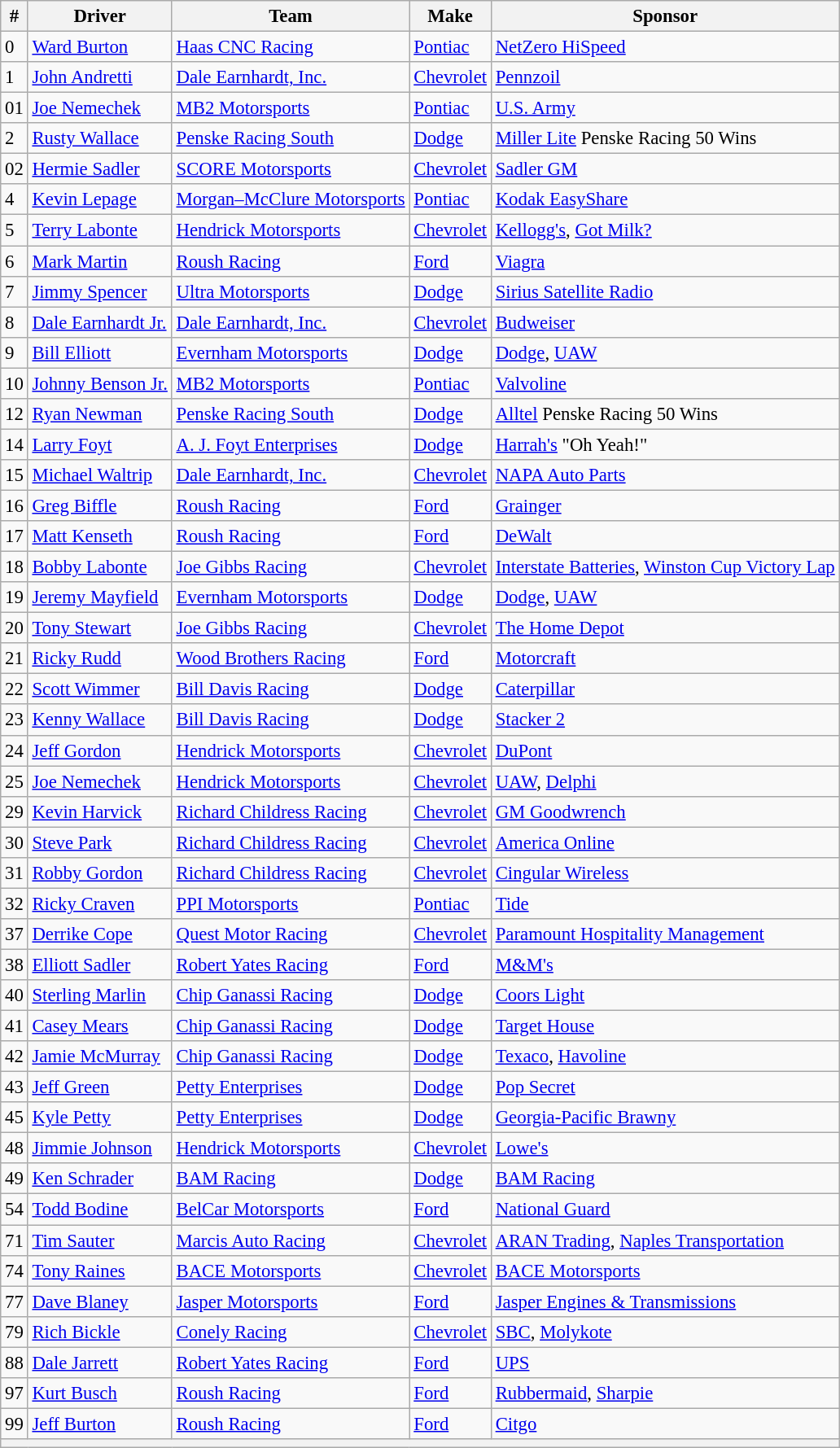<table class="wikitable" style="font-size:95%">
<tr>
<th>#</th>
<th>Driver</th>
<th>Team</th>
<th>Make</th>
<th>Sponsor</th>
</tr>
<tr>
<td>0</td>
<td><a href='#'>Ward Burton</a></td>
<td><a href='#'>Haas CNC Racing</a></td>
<td><a href='#'>Pontiac</a></td>
<td><a href='#'>NetZero HiSpeed</a></td>
</tr>
<tr>
<td>1</td>
<td><a href='#'>John Andretti</a></td>
<td><a href='#'>Dale Earnhardt, Inc.</a></td>
<td><a href='#'>Chevrolet</a></td>
<td><a href='#'>Pennzoil</a></td>
</tr>
<tr>
<td>01</td>
<td><a href='#'>Joe Nemechek</a></td>
<td><a href='#'>MB2 Motorsports</a></td>
<td><a href='#'>Pontiac</a></td>
<td><a href='#'>U.S. Army</a></td>
</tr>
<tr>
<td>2</td>
<td><a href='#'>Rusty Wallace</a></td>
<td><a href='#'>Penske Racing South</a></td>
<td><a href='#'>Dodge</a></td>
<td><a href='#'>Miller Lite</a> Penske Racing 50 Wins</td>
</tr>
<tr>
<td>02</td>
<td><a href='#'>Hermie Sadler</a></td>
<td><a href='#'>SCORE Motorsports</a></td>
<td><a href='#'>Chevrolet</a></td>
<td><a href='#'>Sadler GM</a></td>
</tr>
<tr>
<td>4</td>
<td><a href='#'>Kevin Lepage</a></td>
<td><a href='#'>Morgan–McClure Motorsports</a></td>
<td><a href='#'>Pontiac</a></td>
<td><a href='#'>Kodak EasyShare</a></td>
</tr>
<tr>
<td>5</td>
<td><a href='#'>Terry Labonte</a></td>
<td><a href='#'>Hendrick Motorsports</a></td>
<td><a href='#'>Chevrolet</a></td>
<td><a href='#'>Kellogg's</a>, <a href='#'>Got Milk?</a></td>
</tr>
<tr>
<td>6</td>
<td><a href='#'>Mark Martin</a></td>
<td><a href='#'>Roush Racing</a></td>
<td><a href='#'>Ford</a></td>
<td><a href='#'>Viagra</a></td>
</tr>
<tr>
<td>7</td>
<td><a href='#'>Jimmy Spencer</a></td>
<td><a href='#'>Ultra Motorsports</a></td>
<td><a href='#'>Dodge</a></td>
<td><a href='#'>Sirius Satellite Radio</a></td>
</tr>
<tr>
<td>8</td>
<td><a href='#'>Dale Earnhardt Jr.</a></td>
<td><a href='#'>Dale Earnhardt, Inc.</a></td>
<td><a href='#'>Chevrolet</a></td>
<td><a href='#'>Budweiser</a></td>
</tr>
<tr>
<td>9</td>
<td><a href='#'>Bill Elliott</a></td>
<td><a href='#'>Evernham Motorsports</a></td>
<td><a href='#'>Dodge</a></td>
<td><a href='#'>Dodge</a>, <a href='#'>UAW</a></td>
</tr>
<tr>
<td>10</td>
<td><a href='#'>Johnny Benson Jr.</a></td>
<td><a href='#'>MB2 Motorsports</a></td>
<td><a href='#'>Pontiac</a></td>
<td><a href='#'>Valvoline</a></td>
</tr>
<tr>
<td>12</td>
<td><a href='#'>Ryan Newman</a></td>
<td><a href='#'>Penske Racing South</a></td>
<td><a href='#'>Dodge</a></td>
<td><a href='#'>Alltel</a> Penske Racing 50 Wins</td>
</tr>
<tr>
<td>14</td>
<td><a href='#'>Larry Foyt</a></td>
<td><a href='#'>A. J. Foyt Enterprises</a></td>
<td><a href='#'>Dodge</a></td>
<td><a href='#'>Harrah's</a> "Oh Yeah!"</td>
</tr>
<tr>
<td>15</td>
<td><a href='#'>Michael Waltrip</a></td>
<td><a href='#'>Dale Earnhardt, Inc.</a></td>
<td><a href='#'>Chevrolet</a></td>
<td><a href='#'>NAPA Auto Parts</a></td>
</tr>
<tr>
<td>16</td>
<td><a href='#'>Greg Biffle</a></td>
<td><a href='#'>Roush Racing</a></td>
<td><a href='#'>Ford</a></td>
<td><a href='#'>Grainger</a></td>
</tr>
<tr>
<td>17</td>
<td><a href='#'>Matt Kenseth</a></td>
<td><a href='#'>Roush Racing</a></td>
<td><a href='#'>Ford</a></td>
<td><a href='#'>DeWalt</a></td>
</tr>
<tr>
<td>18</td>
<td><a href='#'>Bobby Labonte</a></td>
<td><a href='#'>Joe Gibbs Racing</a></td>
<td><a href='#'>Chevrolet</a></td>
<td><a href='#'>Interstate Batteries</a>, <a href='#'>Winston Cup Victory Lap</a></td>
</tr>
<tr>
<td>19</td>
<td><a href='#'>Jeremy Mayfield</a></td>
<td><a href='#'>Evernham Motorsports</a></td>
<td><a href='#'>Dodge</a></td>
<td><a href='#'>Dodge</a>, <a href='#'>UAW</a></td>
</tr>
<tr>
<td>20</td>
<td><a href='#'>Tony Stewart</a></td>
<td><a href='#'>Joe Gibbs Racing</a></td>
<td><a href='#'>Chevrolet</a></td>
<td><a href='#'>The Home Depot</a></td>
</tr>
<tr>
<td>21</td>
<td><a href='#'>Ricky Rudd</a></td>
<td><a href='#'>Wood Brothers Racing</a></td>
<td><a href='#'>Ford</a></td>
<td><a href='#'>Motorcraft</a></td>
</tr>
<tr>
<td>22</td>
<td><a href='#'>Scott Wimmer</a></td>
<td><a href='#'>Bill Davis Racing</a></td>
<td><a href='#'>Dodge</a></td>
<td><a href='#'>Caterpillar</a></td>
</tr>
<tr>
<td>23</td>
<td><a href='#'>Kenny Wallace</a></td>
<td><a href='#'>Bill Davis Racing</a></td>
<td><a href='#'>Dodge</a></td>
<td><a href='#'>Stacker 2</a></td>
</tr>
<tr>
<td>24</td>
<td><a href='#'>Jeff Gordon</a></td>
<td><a href='#'>Hendrick Motorsports</a></td>
<td><a href='#'>Chevrolet</a></td>
<td><a href='#'>DuPont</a></td>
</tr>
<tr>
<td>25</td>
<td><a href='#'>Joe Nemechek</a></td>
<td><a href='#'>Hendrick Motorsports</a></td>
<td><a href='#'>Chevrolet</a></td>
<td><a href='#'>UAW</a>, <a href='#'>Delphi</a></td>
</tr>
<tr>
<td>29</td>
<td><a href='#'>Kevin Harvick</a></td>
<td><a href='#'>Richard Childress Racing</a></td>
<td><a href='#'>Chevrolet</a></td>
<td><a href='#'>GM Goodwrench</a></td>
</tr>
<tr>
<td>30</td>
<td><a href='#'>Steve Park</a></td>
<td><a href='#'>Richard Childress Racing</a></td>
<td><a href='#'>Chevrolet</a></td>
<td><a href='#'>America Online</a></td>
</tr>
<tr>
<td>31</td>
<td><a href='#'>Robby Gordon</a></td>
<td><a href='#'>Richard Childress Racing</a></td>
<td><a href='#'>Chevrolet</a></td>
<td><a href='#'>Cingular Wireless</a></td>
</tr>
<tr>
<td>32</td>
<td><a href='#'>Ricky Craven</a></td>
<td><a href='#'>PPI Motorsports</a></td>
<td><a href='#'>Pontiac</a></td>
<td><a href='#'>Tide</a></td>
</tr>
<tr>
<td>37</td>
<td><a href='#'>Derrike Cope</a></td>
<td><a href='#'>Quest Motor Racing</a></td>
<td><a href='#'>Chevrolet</a></td>
<td><a href='#'>Paramount Hospitality Management</a></td>
</tr>
<tr>
<td>38</td>
<td><a href='#'>Elliott Sadler</a></td>
<td><a href='#'>Robert Yates Racing</a></td>
<td><a href='#'>Ford</a></td>
<td><a href='#'>M&M's</a></td>
</tr>
<tr>
<td>40</td>
<td><a href='#'>Sterling Marlin</a></td>
<td><a href='#'>Chip Ganassi Racing</a></td>
<td><a href='#'>Dodge</a></td>
<td><a href='#'>Coors Light</a></td>
</tr>
<tr>
<td>41</td>
<td><a href='#'>Casey Mears</a></td>
<td><a href='#'>Chip Ganassi Racing</a></td>
<td><a href='#'>Dodge</a></td>
<td><a href='#'>Target House</a></td>
</tr>
<tr>
<td>42</td>
<td><a href='#'>Jamie McMurray</a></td>
<td><a href='#'>Chip Ganassi Racing</a></td>
<td><a href='#'>Dodge</a></td>
<td><a href='#'>Texaco</a>, <a href='#'>Havoline</a></td>
</tr>
<tr>
<td>43</td>
<td><a href='#'>Jeff Green</a></td>
<td><a href='#'>Petty Enterprises</a></td>
<td><a href='#'>Dodge</a></td>
<td><a href='#'>Pop Secret</a></td>
</tr>
<tr>
<td>45</td>
<td><a href='#'>Kyle Petty</a></td>
<td><a href='#'>Petty Enterprises</a></td>
<td><a href='#'>Dodge</a></td>
<td><a href='#'>Georgia-Pacific Brawny</a></td>
</tr>
<tr>
<td>48</td>
<td><a href='#'>Jimmie Johnson</a></td>
<td><a href='#'>Hendrick Motorsports</a></td>
<td><a href='#'>Chevrolet</a></td>
<td><a href='#'>Lowe's</a></td>
</tr>
<tr>
<td>49</td>
<td><a href='#'>Ken Schrader</a></td>
<td><a href='#'>BAM Racing</a></td>
<td><a href='#'>Dodge</a></td>
<td><a href='#'>BAM Racing</a></td>
</tr>
<tr>
<td>54</td>
<td><a href='#'>Todd Bodine</a></td>
<td><a href='#'>BelCar Motorsports</a></td>
<td><a href='#'>Ford</a></td>
<td><a href='#'>National Guard</a></td>
</tr>
<tr>
<td>71</td>
<td><a href='#'>Tim Sauter</a></td>
<td><a href='#'>Marcis Auto Racing</a></td>
<td><a href='#'>Chevrolet</a></td>
<td><a href='#'>ARAN Trading</a>, <a href='#'>Naples Transportation</a></td>
</tr>
<tr>
<td>74</td>
<td><a href='#'>Tony Raines</a></td>
<td><a href='#'>BACE Motorsports</a></td>
<td><a href='#'>Chevrolet</a></td>
<td><a href='#'>BACE Motorsports</a></td>
</tr>
<tr>
<td>77</td>
<td><a href='#'>Dave Blaney</a></td>
<td><a href='#'>Jasper Motorsports</a></td>
<td><a href='#'>Ford</a></td>
<td><a href='#'>Jasper Engines & Transmissions</a></td>
</tr>
<tr>
<td>79</td>
<td><a href='#'>Rich Bickle</a></td>
<td><a href='#'>Conely Racing</a></td>
<td><a href='#'>Chevrolet</a></td>
<td><a href='#'>SBC</a>, <a href='#'>Molykote</a></td>
</tr>
<tr>
<td>88</td>
<td><a href='#'>Dale Jarrett</a></td>
<td><a href='#'>Robert Yates Racing</a></td>
<td><a href='#'>Ford</a></td>
<td><a href='#'>UPS</a></td>
</tr>
<tr>
<td>97</td>
<td><a href='#'>Kurt Busch</a></td>
<td><a href='#'>Roush Racing</a></td>
<td><a href='#'>Ford</a></td>
<td><a href='#'>Rubbermaid</a>, <a href='#'>Sharpie</a></td>
</tr>
<tr>
<td>99</td>
<td><a href='#'>Jeff Burton</a></td>
<td><a href='#'>Roush Racing</a></td>
<td><a href='#'>Ford</a></td>
<td><a href='#'>Citgo</a></td>
</tr>
<tr>
<th colspan="5"></th>
</tr>
</table>
